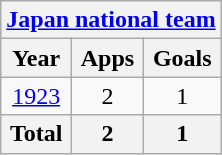<table class="wikitable" style="text-align:center">
<tr>
<th colspan=3><a href='#'>Japan national team</a></th>
</tr>
<tr>
<th>Year</th>
<th>Apps</th>
<th>Goals</th>
</tr>
<tr>
<td><a href='#'>1923</a></td>
<td>2</td>
<td>1</td>
</tr>
<tr>
<th>Total</th>
<th>2</th>
<th>1</th>
</tr>
</table>
